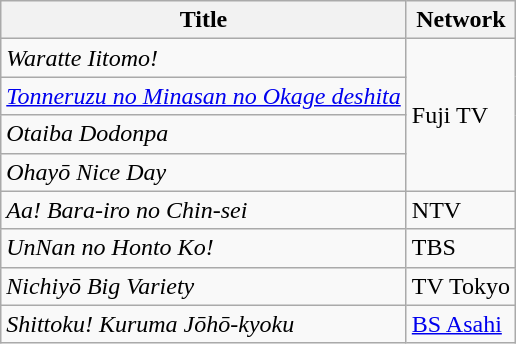<table class="wikitable">
<tr>
<th>Title</th>
<th>Network</th>
</tr>
<tr>
<td><em>Waratte Iitomo!</em></td>
<td rowspan="4">Fuji TV</td>
</tr>
<tr>
<td><em><a href='#'>Tonneruzu no Minasan no Okage deshita</a></em></td>
</tr>
<tr>
<td><em>Otaiba Dodonpa</em></td>
</tr>
<tr>
<td><em>Ohayō Nice Day</em></td>
</tr>
<tr>
<td><em>Aa! Bara-iro no Chin-sei</em></td>
<td>NTV</td>
</tr>
<tr>
<td><em>UnNan no Honto Ko!</em></td>
<td>TBS</td>
</tr>
<tr>
<td><em>Nichiyō Big Variety</em></td>
<td>TV Tokyo</td>
</tr>
<tr>
<td><em>Shittoku! Kuruma Jōhō-kyoku</em></td>
<td><a href='#'>BS Asahi</a></td>
</tr>
</table>
